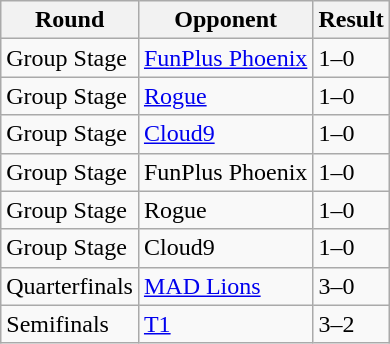<table class="wikitable">
<tr>
<th>Round</th>
<th>Opponent</th>
<th>Result</th>
</tr>
<tr>
<td>Group Stage</td>
<td><a href='#'>FunPlus Phoenix</a></td>
<td>1–0</td>
</tr>
<tr>
<td>Group Stage</td>
<td><a href='#'>Rogue</a></td>
<td>1–0</td>
</tr>
<tr>
<td>Group Stage</td>
<td><a href='#'>Cloud9</a></td>
<td>1–0</td>
</tr>
<tr>
<td>Group Stage</td>
<td>FunPlus Phoenix</td>
<td>1–0</td>
</tr>
<tr>
<td>Group Stage</td>
<td>Rogue</td>
<td>1–0</td>
</tr>
<tr>
<td>Group Stage</td>
<td>Cloud9</td>
<td>1–0</td>
</tr>
<tr>
<td>Quarterfinals</td>
<td><a href='#'>MAD Lions</a></td>
<td>3–0</td>
</tr>
<tr>
<td>Semifinals</td>
<td><a href='#'>T1</a></td>
<td>3–2</td>
</tr>
</table>
